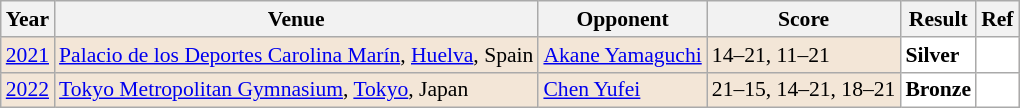<table class="sortable wikitable" style="font-size: 90%">
<tr>
<th>Year</th>
<th>Venue</th>
<th>Opponent</th>
<th>Score</th>
<th>Result</th>
<th>Ref</th>
</tr>
<tr style="background:#F3E6D7">
<td align="center"><a href='#'>2021</a></td>
<td align="left"><a href='#'>Palacio de los Deportes Carolina Marín</a>, <a href='#'>Huelva</a>, Spain</td>
<td align="left"> <a href='#'>Akane Yamaguchi</a></td>
<td align="left">14–21, 11–21</td>
<td style="text-align:left; background:white"> <strong>Silver</strong></td>
<td style="text-align:center; background:white"></td>
</tr>
<tr style="background:#F3E6D7">
<td align="center"><a href='#'>2022</a></td>
<td align="left"><a href='#'>Tokyo Metropolitan Gymnasium</a>, <a href='#'>Tokyo</a>, Japan</td>
<td align="left"> <a href='#'>Chen Yufei</a></td>
<td align="left">21–15, 14–21, 18–21</td>
<td style="text-align:left; background:white"> <strong>Bronze</strong></td>
<td style="text-align:center; background:white"></td>
</tr>
</table>
